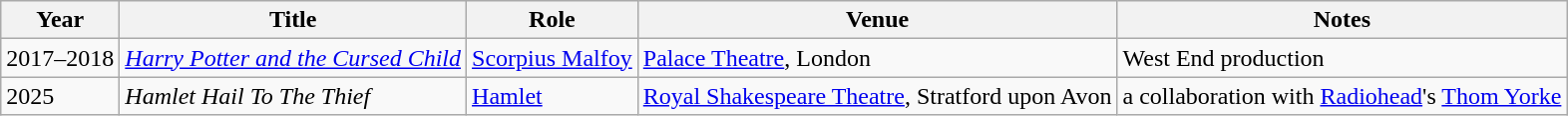<table class="wikitable">
<tr>
<th>Year</th>
<th>Title</th>
<th>Role</th>
<th>Venue</th>
<th>Notes</th>
</tr>
<tr>
<td>2017–2018</td>
<td><em><a href='#'>Harry Potter and the Cursed Child</a></em></td>
<td><a href='#'>Scorpius Malfoy</a></td>
<td><a href='#'>Palace Theatre</a>, London</td>
<td>West End production</td>
</tr>
<tr>
<td>2025</td>
<td><em>Hamlet Hail To The Thief</em></td>
<td><a href='#'>Hamlet</a></td>
<td><a href='#'>Royal Shakespeare Theatre</a>, Stratford upon Avon</td>
<td>a collaboration with <a href='#'>Radiohead</a>'s <a href='#'>Thom Yorke</a></td>
</tr>
</table>
